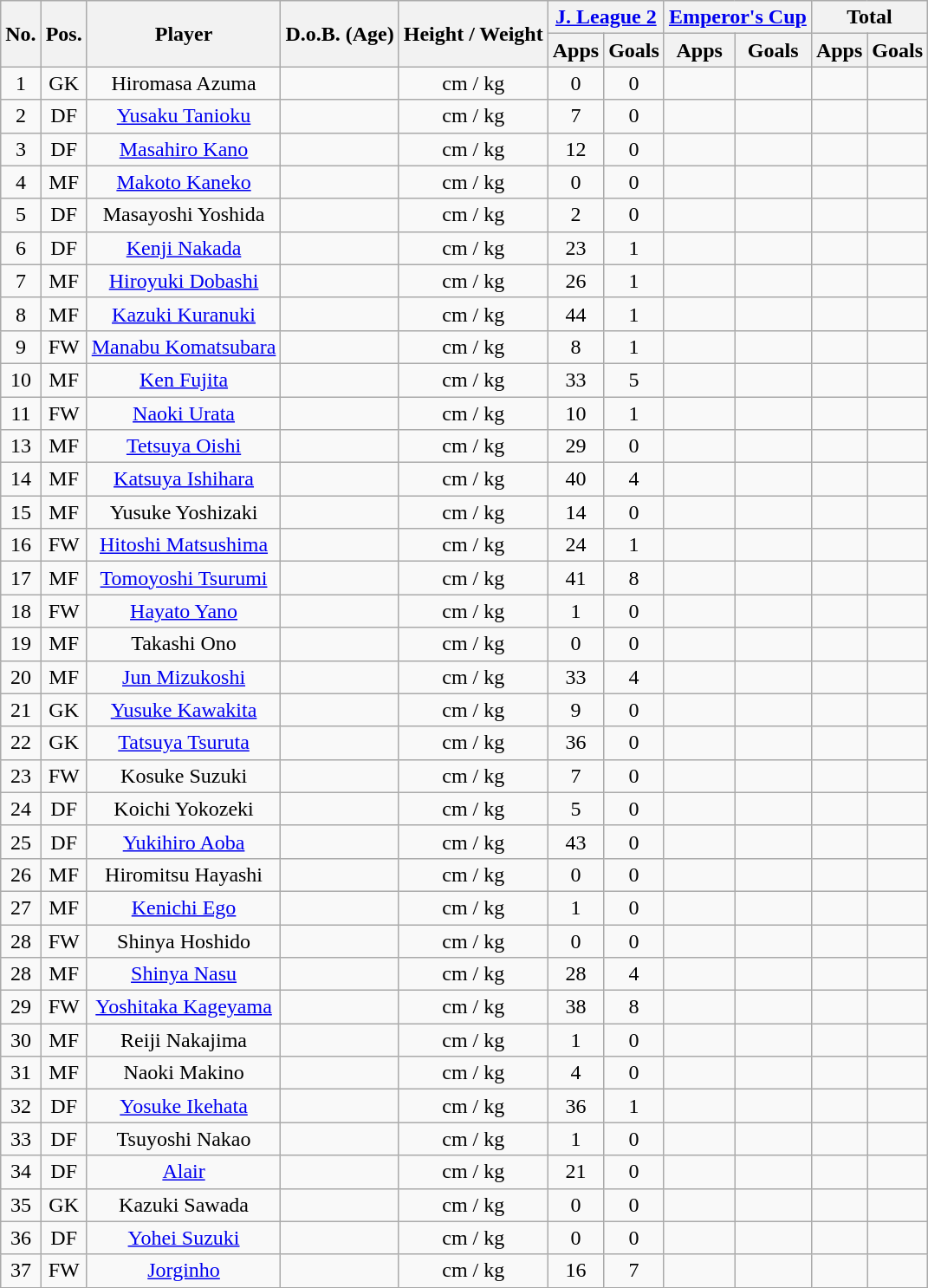<table class="wikitable" style="text-align:center;">
<tr>
<th rowspan="2">No.</th>
<th rowspan="2">Pos.</th>
<th rowspan="2">Player</th>
<th rowspan="2">D.o.B. (Age)</th>
<th rowspan="2">Height / Weight</th>
<th colspan="2"><a href='#'>J. League 2</a></th>
<th colspan="2"><a href='#'>Emperor's Cup</a></th>
<th colspan="2">Total</th>
</tr>
<tr>
<th>Apps</th>
<th>Goals</th>
<th>Apps</th>
<th>Goals</th>
<th>Apps</th>
<th>Goals</th>
</tr>
<tr>
<td>1</td>
<td>GK</td>
<td>Hiromasa Azuma</td>
<td></td>
<td>cm / kg</td>
<td>0</td>
<td>0</td>
<td></td>
<td></td>
<td></td>
<td></td>
</tr>
<tr>
<td>2</td>
<td>DF</td>
<td><a href='#'>Yusaku Tanioku</a></td>
<td></td>
<td>cm / kg</td>
<td>7</td>
<td>0</td>
<td></td>
<td></td>
<td></td>
<td></td>
</tr>
<tr>
<td>3</td>
<td>DF</td>
<td><a href='#'>Masahiro Kano</a></td>
<td></td>
<td>cm / kg</td>
<td>12</td>
<td>0</td>
<td></td>
<td></td>
<td></td>
<td></td>
</tr>
<tr>
<td>4</td>
<td>MF</td>
<td><a href='#'>Makoto Kaneko</a></td>
<td></td>
<td>cm / kg</td>
<td>0</td>
<td>0</td>
<td></td>
<td></td>
<td></td>
<td></td>
</tr>
<tr>
<td>5</td>
<td>DF</td>
<td>Masayoshi Yoshida</td>
<td></td>
<td>cm / kg</td>
<td>2</td>
<td>0</td>
<td></td>
<td></td>
<td></td>
<td></td>
</tr>
<tr>
<td>6</td>
<td>DF</td>
<td><a href='#'>Kenji Nakada</a></td>
<td></td>
<td>cm / kg</td>
<td>23</td>
<td>1</td>
<td></td>
<td></td>
<td></td>
<td></td>
</tr>
<tr>
<td>7</td>
<td>MF</td>
<td><a href='#'>Hiroyuki Dobashi</a></td>
<td></td>
<td>cm / kg</td>
<td>26</td>
<td>1</td>
<td></td>
<td></td>
<td></td>
<td></td>
</tr>
<tr>
<td>8</td>
<td>MF</td>
<td><a href='#'>Kazuki Kuranuki</a></td>
<td></td>
<td>cm / kg</td>
<td>44</td>
<td>1</td>
<td></td>
<td></td>
<td></td>
<td></td>
</tr>
<tr>
<td>9</td>
<td>FW</td>
<td><a href='#'>Manabu Komatsubara</a></td>
<td></td>
<td>cm / kg</td>
<td>8</td>
<td>1</td>
<td></td>
<td></td>
<td></td>
<td></td>
</tr>
<tr>
<td>10</td>
<td>MF</td>
<td><a href='#'>Ken Fujita</a></td>
<td></td>
<td>cm / kg</td>
<td>33</td>
<td>5</td>
<td></td>
<td></td>
<td></td>
<td></td>
</tr>
<tr>
<td>11</td>
<td>FW</td>
<td><a href='#'>Naoki Urata</a></td>
<td></td>
<td>cm / kg</td>
<td>10</td>
<td>1</td>
<td></td>
<td></td>
<td></td>
<td></td>
</tr>
<tr>
<td>13</td>
<td>MF</td>
<td><a href='#'>Tetsuya Oishi</a></td>
<td></td>
<td>cm / kg</td>
<td>29</td>
<td>0</td>
<td></td>
<td></td>
<td></td>
<td></td>
</tr>
<tr>
<td>14</td>
<td>MF</td>
<td><a href='#'>Katsuya Ishihara</a></td>
<td></td>
<td>cm / kg</td>
<td>40</td>
<td>4</td>
<td></td>
<td></td>
<td></td>
<td></td>
</tr>
<tr>
<td>15</td>
<td>MF</td>
<td>Yusuke Yoshizaki</td>
<td></td>
<td>cm / kg</td>
<td>14</td>
<td>0</td>
<td></td>
<td></td>
<td></td>
<td></td>
</tr>
<tr>
<td>16</td>
<td>FW</td>
<td><a href='#'>Hitoshi Matsushima</a></td>
<td></td>
<td>cm / kg</td>
<td>24</td>
<td>1</td>
<td></td>
<td></td>
<td></td>
<td></td>
</tr>
<tr>
<td>17</td>
<td>MF</td>
<td><a href='#'>Tomoyoshi Tsurumi</a></td>
<td></td>
<td>cm / kg</td>
<td>41</td>
<td>8</td>
<td></td>
<td></td>
<td></td>
<td></td>
</tr>
<tr>
<td>18</td>
<td>FW</td>
<td><a href='#'>Hayato Yano</a></td>
<td></td>
<td>cm / kg</td>
<td>1</td>
<td>0</td>
<td></td>
<td></td>
<td></td>
<td></td>
</tr>
<tr>
<td>19</td>
<td>MF</td>
<td>Takashi Ono</td>
<td></td>
<td>cm / kg</td>
<td>0</td>
<td>0</td>
<td></td>
<td></td>
<td></td>
<td></td>
</tr>
<tr>
<td>20</td>
<td>MF</td>
<td><a href='#'>Jun Mizukoshi</a></td>
<td></td>
<td>cm / kg</td>
<td>33</td>
<td>4</td>
<td></td>
<td></td>
<td></td>
<td></td>
</tr>
<tr>
<td>21</td>
<td>GK</td>
<td><a href='#'>Yusuke Kawakita</a></td>
<td></td>
<td>cm / kg</td>
<td>9</td>
<td>0</td>
<td></td>
<td></td>
<td></td>
<td></td>
</tr>
<tr>
<td>22</td>
<td>GK</td>
<td><a href='#'>Tatsuya Tsuruta</a></td>
<td></td>
<td>cm / kg</td>
<td>36</td>
<td>0</td>
<td></td>
<td></td>
<td></td>
<td></td>
</tr>
<tr>
<td>23</td>
<td>FW</td>
<td>Kosuke Suzuki</td>
<td></td>
<td>cm / kg</td>
<td>7</td>
<td>0</td>
<td></td>
<td></td>
<td></td>
<td></td>
</tr>
<tr>
<td>24</td>
<td>DF</td>
<td>Koichi Yokozeki</td>
<td></td>
<td>cm / kg</td>
<td>5</td>
<td>0</td>
<td></td>
<td></td>
<td></td>
<td></td>
</tr>
<tr>
<td>25</td>
<td>DF</td>
<td><a href='#'>Yukihiro Aoba</a></td>
<td></td>
<td>cm / kg</td>
<td>43</td>
<td>0</td>
<td></td>
<td></td>
<td></td>
<td></td>
</tr>
<tr>
<td>26</td>
<td>MF</td>
<td>Hiromitsu Hayashi</td>
<td></td>
<td>cm / kg</td>
<td>0</td>
<td>0</td>
<td></td>
<td></td>
<td></td>
<td></td>
</tr>
<tr>
<td>27</td>
<td>MF</td>
<td><a href='#'>Kenichi Ego</a></td>
<td></td>
<td>cm / kg</td>
<td>1</td>
<td>0</td>
<td></td>
<td></td>
<td></td>
<td></td>
</tr>
<tr>
<td>28</td>
<td>FW</td>
<td>Shinya Hoshido</td>
<td></td>
<td>cm / kg</td>
<td>0</td>
<td>0</td>
<td></td>
<td></td>
<td></td>
<td></td>
</tr>
<tr>
<td>28</td>
<td>MF</td>
<td><a href='#'>Shinya Nasu</a></td>
<td></td>
<td>cm / kg</td>
<td>28</td>
<td>4</td>
<td></td>
<td></td>
<td></td>
<td></td>
</tr>
<tr>
<td>29</td>
<td>FW</td>
<td><a href='#'>Yoshitaka Kageyama</a></td>
<td></td>
<td>cm / kg</td>
<td>38</td>
<td>8</td>
<td></td>
<td></td>
<td></td>
<td></td>
</tr>
<tr>
<td>30</td>
<td>MF</td>
<td>Reiji Nakajima</td>
<td></td>
<td>cm / kg</td>
<td>1</td>
<td>0</td>
<td></td>
<td></td>
<td></td>
<td></td>
</tr>
<tr>
<td>31</td>
<td>MF</td>
<td>Naoki Makino</td>
<td></td>
<td>cm / kg</td>
<td>4</td>
<td>0</td>
<td></td>
<td></td>
<td></td>
<td></td>
</tr>
<tr>
<td>32</td>
<td>DF</td>
<td><a href='#'>Yosuke Ikehata</a></td>
<td></td>
<td>cm / kg</td>
<td>36</td>
<td>1</td>
<td></td>
<td></td>
<td></td>
<td></td>
</tr>
<tr>
<td>33</td>
<td>DF</td>
<td>Tsuyoshi Nakao</td>
<td></td>
<td>cm / kg</td>
<td>1</td>
<td>0</td>
<td></td>
<td></td>
<td></td>
<td></td>
</tr>
<tr>
<td>34</td>
<td>DF</td>
<td><a href='#'>Alair</a></td>
<td></td>
<td>cm / kg</td>
<td>21</td>
<td>0</td>
<td></td>
<td></td>
<td></td>
<td></td>
</tr>
<tr>
<td>35</td>
<td>GK</td>
<td>Kazuki Sawada</td>
<td></td>
<td>cm / kg</td>
<td>0</td>
<td>0</td>
<td></td>
<td></td>
<td></td>
<td></td>
</tr>
<tr>
<td>36</td>
<td>DF</td>
<td><a href='#'>Yohei Suzuki</a></td>
<td></td>
<td>cm / kg</td>
<td>0</td>
<td>0</td>
<td></td>
<td></td>
<td></td>
<td></td>
</tr>
<tr>
<td>37</td>
<td>FW</td>
<td><a href='#'>Jorginho</a></td>
<td></td>
<td>cm / kg</td>
<td>16</td>
<td>7</td>
<td></td>
<td></td>
<td></td>
<td></td>
</tr>
</table>
